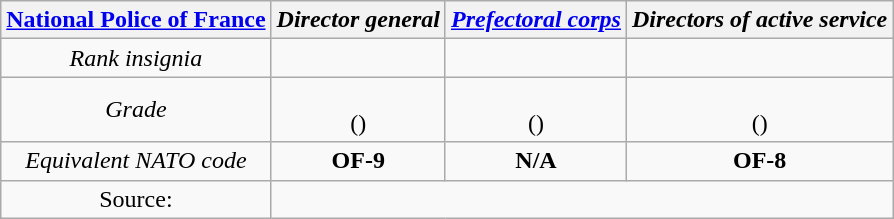<table class="wikitable" style="text-align: center;">
<tr>
<th><a href='#'>National Police of France</a></th>
<th><em>Director general</em></th>
<th><em> <a href='#'>Prefectoral corps</a></em></th>
<th><em> Directors of active service</em></th>
</tr>
<tr>
<td><em>Rank insignia</em></td>
<td></td>
<td></td>
<td></td>
</tr>
<tr>
<td><em>Grade</em></td>
<td><br>()</td>
<td><br>()</td>
<td><br>()</td>
</tr>
<tr>
<td><em>Equivalent NATO code</em></td>
<td><strong>OF-9</strong></td>
<td><strong>N/A</strong></td>
<td><strong>OF-8</strong></td>
</tr>
<tr>
<td>Source:</td>
<td colspan=5></td>
</tr>
</table>
